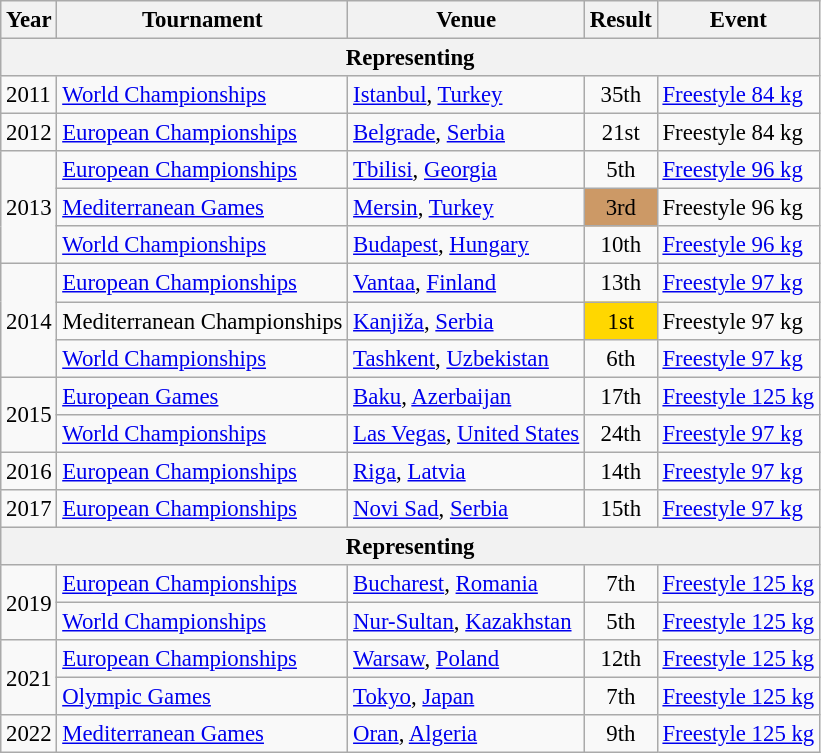<table class="wikitable" style="font-size:95%;">
<tr>
<th>Year</th>
<th>Tournament</th>
<th>Venue</th>
<th>Result</th>
<th>Event</th>
</tr>
<tr>
<th colspan=5>Representing </th>
</tr>
<tr>
<td>2011</td>
<td><a href='#'>World Championships</a></td>
<td> <a href='#'>Istanbul</a>, <a href='#'>Turkey</a></td>
<td align="center">35th</td>
<td><a href='#'>Freestyle 84 kg</a></td>
</tr>
<tr>
<td>2012</td>
<td><a href='#'>European Championships</a></td>
<td> <a href='#'>Belgrade</a>, <a href='#'>Serbia</a></td>
<td align="center">21st</td>
<td>Freestyle 84 kg</td>
</tr>
<tr>
<td rowspan=3>2013</td>
<td><a href='#'>European Championships</a></td>
<td> <a href='#'>Tbilisi</a>, <a href='#'>Georgia</a></td>
<td align="center">5th</td>
<td><a href='#'>Freestyle 96 kg</a></td>
</tr>
<tr>
<td><a href='#'>Mediterranean Games</a></td>
<td> <a href='#'>Mersin</a>, <a href='#'>Turkey</a></td>
<td align="center" bgcolor=cc9966>3rd</td>
<td>Freestyle 96 kg</td>
</tr>
<tr>
<td><a href='#'>World Championships</a></td>
<td> <a href='#'>Budapest</a>, <a href='#'>Hungary</a></td>
<td align="center">10th</td>
<td><a href='#'>Freestyle 96 kg</a></td>
</tr>
<tr>
<td rowspan=3>2014</td>
<td><a href='#'>European Championships</a></td>
<td> <a href='#'>Vantaa</a>, <a href='#'>Finland</a></td>
<td align="center">13th</td>
<td><a href='#'>Freestyle 97 kg</a></td>
</tr>
<tr>
<td>Mediterranean Championships</td>
<td> <a href='#'>Kanjiža</a>, <a href='#'>Serbia</a></td>
<td align="center" bgcolor=gold>1st</td>
<td>Freestyle 97 kg</td>
</tr>
<tr>
<td><a href='#'>World Championships</a></td>
<td> <a href='#'>Tashkent</a>, <a href='#'>Uzbekistan</a></td>
<td align="center">6th</td>
<td><a href='#'>Freestyle 97 kg</a></td>
</tr>
<tr>
<td rowspan=2>2015</td>
<td><a href='#'>European Games</a></td>
<td> <a href='#'>Baku</a>, <a href='#'>Azerbaijan</a></td>
<td align="center">17th</td>
<td><a href='#'>Freestyle 125 kg</a></td>
</tr>
<tr>
<td><a href='#'>World Championships</a></td>
<td> <a href='#'>Las Vegas</a>, <a href='#'>United States</a></td>
<td align="center">24th</td>
<td><a href='#'>Freestyle 97 kg</a></td>
</tr>
<tr>
<td>2016</td>
<td><a href='#'>European Championships</a></td>
<td> <a href='#'>Riga</a>, <a href='#'>Latvia</a></td>
<td align="center">14th</td>
<td><a href='#'>Freestyle 97 kg</a></td>
</tr>
<tr>
<td>2017</td>
<td><a href='#'>European Championships</a></td>
<td> <a href='#'>Novi Sad</a>, <a href='#'>Serbia</a></td>
<td align="center">15th</td>
<td><a href='#'>Freestyle 97 kg</a></td>
</tr>
<tr>
<th colspan=5>Representing </th>
</tr>
<tr>
<td rowspan=2>2019</td>
<td><a href='#'>European Championships</a></td>
<td> <a href='#'>Bucharest</a>, <a href='#'>Romania</a></td>
<td align="center">7th</td>
<td><a href='#'>Freestyle 125 kg</a></td>
</tr>
<tr>
<td><a href='#'>World Championships</a></td>
<td> <a href='#'>Nur-Sultan</a>, <a href='#'>Kazakhstan</a></td>
<td align="center">5th</td>
<td><a href='#'>Freestyle 125 kg</a></td>
</tr>
<tr>
<td rowspan=2>2021</td>
<td><a href='#'>European Championships</a></td>
<td> <a href='#'>Warsaw</a>, <a href='#'>Poland</a></td>
<td align="center">12th</td>
<td><a href='#'>Freestyle 125 kg</a></td>
</tr>
<tr>
<td><a href='#'>Olympic Games</a></td>
<td> <a href='#'>Tokyo</a>, <a href='#'>Japan</a></td>
<td align="center">7th</td>
<td><a href='#'>Freestyle 125 kg</a></td>
</tr>
<tr>
<td>2022</td>
<td><a href='#'>Mediterranean Games</a></td>
<td> <a href='#'>Oran</a>, <a href='#'>Algeria</a></td>
<td align="center">9th</td>
<td><a href='#'>Freestyle 125 kg</a></td>
</tr>
</table>
